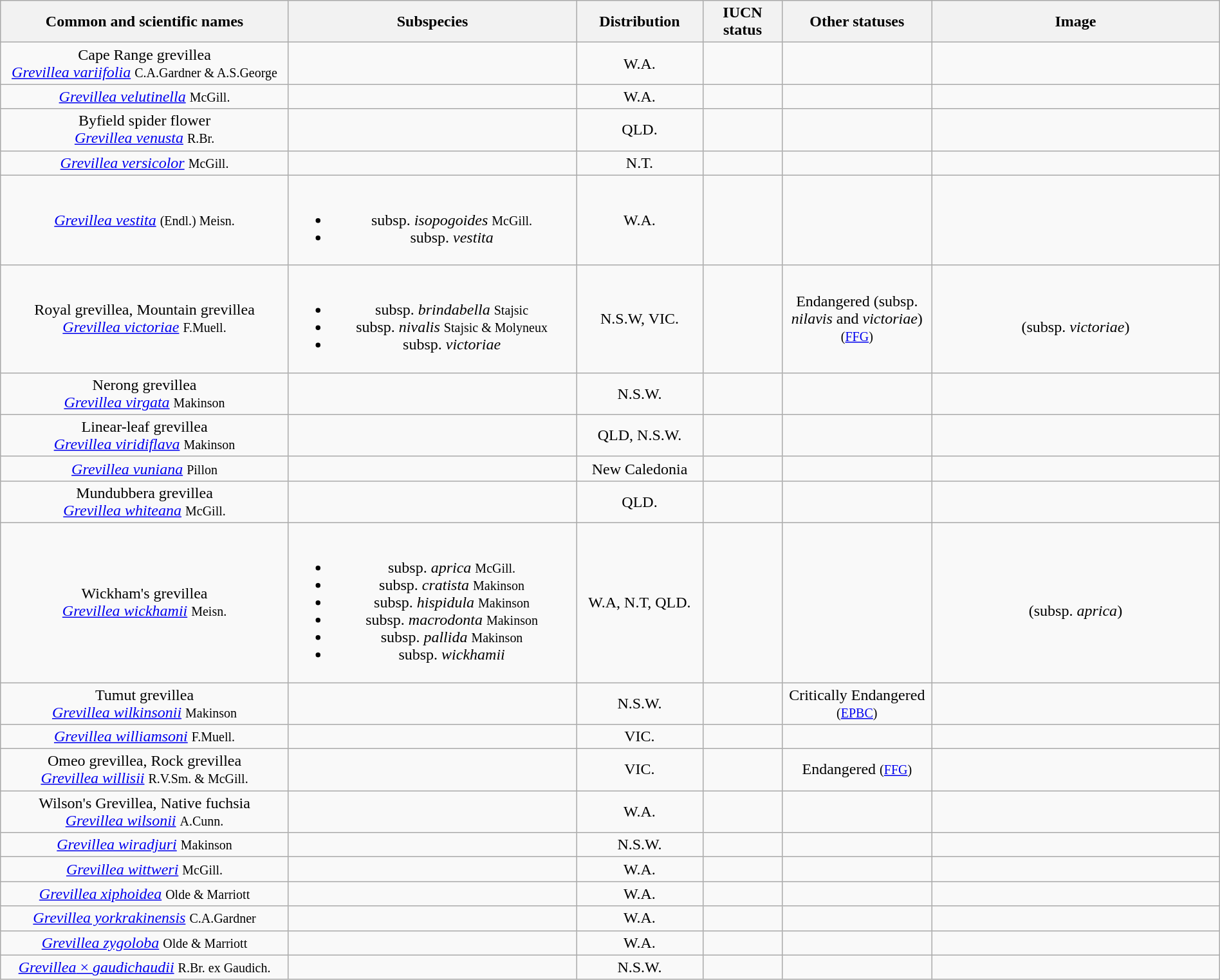<table class="wikitable mw-collapsible wikitable_hidable" style="width:100%;text-align:center">
<tr>
<th style=width:200px>Common and scientific names </th>
<th style=width:200px>Subspecies </th>
<th style=width:50px>Distribution </th>
<th style=width:50px>IUCN status </th>
<th style=width:100px>Other statuses </th>
<th style=width:200px>Image</th>
</tr>
<tr>
<td>Cape Range grevillea<br><em><a href='#'>Grevillea variifolia</a></em> <small>C.A.Gardner & A.S.George</small></td>
<td></td>
<td>W.A.</td>
<td></td>
<td></td>
<td></td>
</tr>
<tr>
<td><em><a href='#'>Grevillea velutinella</a></em> <small>McGill.</small></td>
<td></td>
<td>W.A.</td>
<td></td>
<td></td>
<td></td>
</tr>
<tr>
<td>Byfield spider flower<br><em><a href='#'>Grevillea venusta</a></em> <small>R.Br.</small></td>
<td></td>
<td>QLD.</td>
<td></td>
<td></td>
<td></td>
</tr>
<tr>
<td><em><a href='#'>Grevillea versicolor</a></em> <small>McGill.</small></td>
<td></td>
<td>N.T.</td>
<td></td>
<td></td>
<td></td>
</tr>
<tr>
<td><em><a href='#'>Grevillea vestita</a></em> <small>(Endl.) Meisn.</small></td>
<td><br><ul><li>subsp. <em>isopogoides</em> <small>McGill.</small></li><li>subsp. <em>vestita</em></li></ul></td>
<td>W.A.</td>
<td></td>
<td></td>
<td></td>
</tr>
<tr>
<td>Royal grevillea, Mountain grevillea<br><em><a href='#'>Grevillea victoriae</a></em> <small>F.Muell.</small></td>
<td><br><ul><li>subsp. <em>brindabella</em> <small>Stajsic</small></li><li>subsp. <em>nivalis</em> <small>Stajsic & Molyneux</small></li><li>subsp. <em>victoriae</em></li></ul></td>
<td>N.S.W, VIC.</td>
<td></td>
<td>Endangered (subsp. <em>nilavis</em> and <em>victoriae</em>) <small>(<a href='#'>FFG</a>)</small></td>
<td><br>(subsp. <em>victoriae</em>)</td>
</tr>
<tr>
<td>Nerong grevillea<br><em><a href='#'>Grevillea virgata</a></em> <small>Makinson</small></td>
<td></td>
<td>N.S.W.</td>
<td></td>
<td></td>
<td></td>
</tr>
<tr>
<td>Linear-leaf grevillea<br><em><a href='#'>Grevillea viridiflava</a></em> <small>Makinson</small></td>
<td></td>
<td>QLD, N.S.W.</td>
<td></td>
<td></td>
<td></td>
</tr>
<tr>
<td><em><a href='#'>Grevillea vuniana</a></em> <small>Pillon</small></td>
<td></td>
<td>New Caledonia</td>
<td></td>
<td></td>
<td></td>
</tr>
<tr>
<td>Mundubbera grevillea<br><em><a href='#'>Grevillea whiteana</a></em> <small>McGill.</small></td>
<td></td>
<td>QLD.</td>
<td></td>
<td></td>
<td></td>
</tr>
<tr>
<td>Wickham's grevillea<br><em><a href='#'>Grevillea wickhamii</a></em> <small>Meisn.</small></td>
<td><br><ul><li>subsp. <em>aprica</em> <small>McGill.</small></li><li>subsp. <em>cratista</em> <small>Makinson</small></li><li>subsp. <em>hispidula</em> <small>Makinson</small></li><li>subsp. <em>macrodonta</em> <small>Makinson</small></li><li>subsp. <em>pallida</em> <small>Makinson</small></li><li>subsp. <em>wickhamii</em></li></ul></td>
<td>W.A, N.T, QLD.</td>
<td></td>
<td></td>
<td><br>(subsp. <em>aprica</em>)</td>
</tr>
<tr>
<td>Tumut grevillea<br><em><a href='#'>Grevillea wilkinsonii</a></em> <small>Makinson</small></td>
<td></td>
<td>N.S.W.</td>
<td></td>
<td>Critically Endangered <small>(<a href='#'>EPBC</a>)</small></td>
<td></td>
</tr>
<tr>
<td><em><a href='#'>Grevillea williamsoni</a></em> <small>F.Muell.</small></td>
<td></td>
<td>VIC.</td>
<td></td>
<td></td>
<td></td>
</tr>
<tr>
<td>Omeo grevillea, Rock grevillea<br><em><a href='#'>Grevillea willisii</a></em> <small>R.V.Sm. & McGill.</small></td>
<td></td>
<td>VIC.</td>
<td></td>
<td>Endangered <small>(<a href='#'>FFG</a>)</small></td>
<td></td>
</tr>
<tr>
<td>Wilson's Grevillea, Native fuchsia<br><em><a href='#'>Grevillea wilsonii</a></em> <small>A.Cunn.</small></td>
<td></td>
<td>W.A.</td>
<td></td>
<td></td>
<td></td>
</tr>
<tr>
<td><em><a href='#'>Grevillea wiradjuri</a></em> <small>Makinson</small></td>
<td></td>
<td>N.S.W.</td>
<td></td>
<td></td>
<td></td>
</tr>
<tr>
<td><em><a href='#'>Grevillea wittweri</a></em> <small>McGill.</small></td>
<td></td>
<td>W.A.</td>
<td></td>
<td></td>
<td></td>
</tr>
<tr>
<td><em><a href='#'>Grevillea xiphoidea</a></em> <small>Olde & Marriott</small></td>
<td></td>
<td>W.A.</td>
<td></td>
<td></td>
<td></td>
</tr>
<tr>
<td><em><a href='#'>Grevillea yorkrakinensis</a></em> <small>C.A.Gardner</small></td>
<td></td>
<td>W.A.</td>
<td></td>
<td></td>
<td></td>
</tr>
<tr>
<td><em><a href='#'>Grevillea zygoloba</a></em> <small>Olde & Marriott</small></td>
<td></td>
<td>W.A.</td>
<td></td>
<td></td>
<td></td>
</tr>
<tr>
<td><a href='#'><em>Grevillea</em> × <em>gaudichaudii</em></a> <small>R.Br. ex Gaudich.</small></td>
<td></td>
<td>N.S.W.</td>
<td></td>
<td></td>
<td></td>
</tr>
</table>
